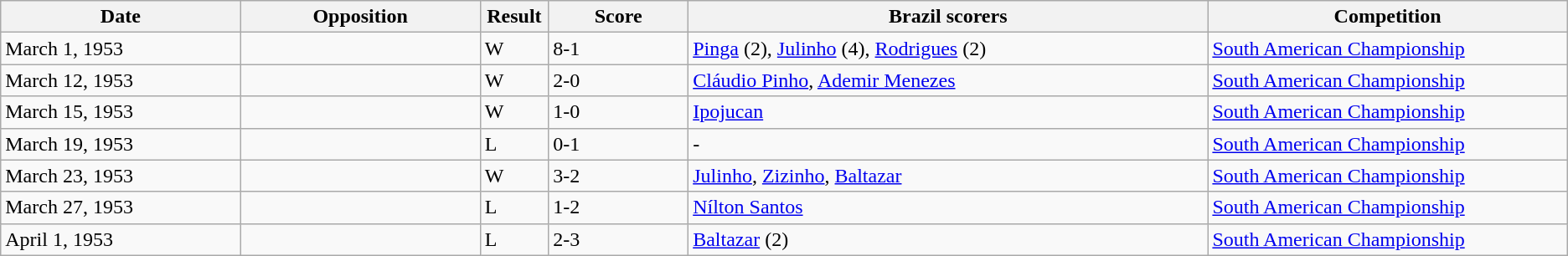<table class="wikitable" style="text-align: left;">
<tr>
<th width=12%>Date</th>
<th width=12%>Opposition</th>
<th width=1%>Result</th>
<th width=7%>Score</th>
<th width=26%>Brazil scorers</th>
<th width=18%>Competition</th>
</tr>
<tr>
<td>March 1, 1953</td>
<td></td>
<td>W</td>
<td>8-1</td>
<td><a href='#'>Pinga</a> (2), <a href='#'>Julinho</a> (4), <a href='#'>Rodrigues</a> (2)</td>
<td><a href='#'>South American Championship</a></td>
</tr>
<tr>
<td>March 12, 1953</td>
<td></td>
<td>W</td>
<td>2-0</td>
<td><a href='#'>Cláudio Pinho</a>, <a href='#'>Ademir Menezes</a></td>
<td><a href='#'>South American Championship</a></td>
</tr>
<tr>
<td>March 15, 1953</td>
<td></td>
<td>W</td>
<td>1-0</td>
<td><a href='#'>Ipojucan</a></td>
<td><a href='#'>South American Championship</a></td>
</tr>
<tr>
<td>March 19, 1953</td>
<td></td>
<td>L</td>
<td>0-1</td>
<td>-</td>
<td><a href='#'>South American Championship</a></td>
</tr>
<tr>
<td>March 23, 1953</td>
<td></td>
<td>W</td>
<td>3-2</td>
<td><a href='#'>Julinho</a>, <a href='#'>Zizinho</a>, <a href='#'>Baltazar</a></td>
<td><a href='#'>South American Championship</a></td>
</tr>
<tr>
<td>March 27, 1953</td>
<td></td>
<td>L</td>
<td>1-2</td>
<td><a href='#'>Nílton Santos</a></td>
<td><a href='#'>South American Championship</a></td>
</tr>
<tr>
<td>April 1, 1953</td>
<td></td>
<td>L</td>
<td>2-3</td>
<td><a href='#'>Baltazar</a> (2)</td>
<td><a href='#'>South American Championship</a></td>
</tr>
</table>
